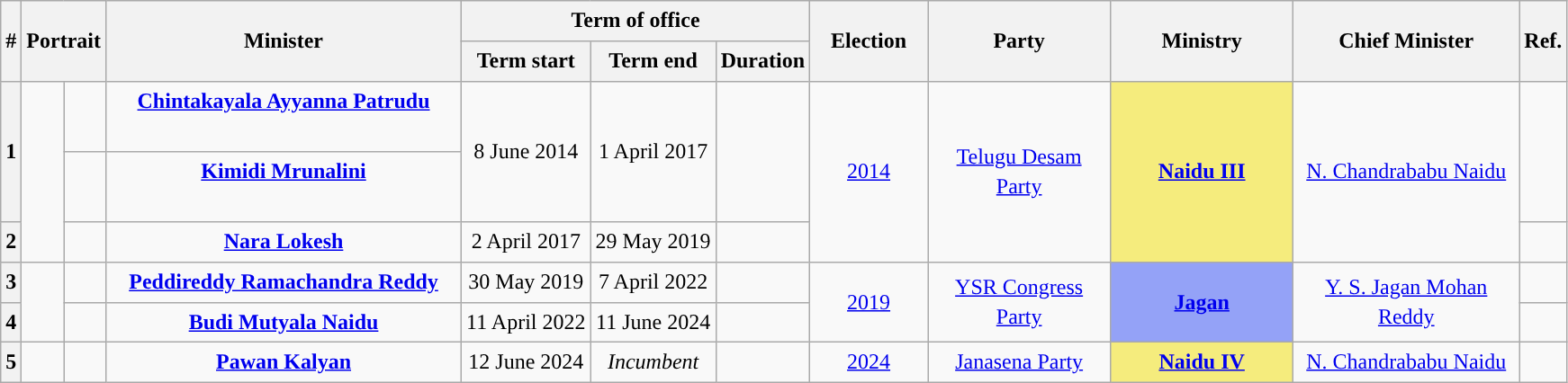<table class="wikitable" style="line-height:1.4em; text-align:center">
<tr>
<th rowspan=2>#</th>
<th rowspan=2 colspan="2">Portrait</th>
<th rowspan=2 style="width:16em">Minister<br></th>
<th colspan="3">Term of office</th>
<th rowspan=2 style="width:5em">Election<br></th>
<th rowspan=2 style="width:8em">Party</th>
<th rowspan=2 style="width:8em">Ministry</th>
<th rowspan=2 style="width:10em">Chief Minister</th>
<th rowspan=2>Ref.</th>
</tr>
<tr>
<th>Term start</th>
<th>Term end</th>
<th>Duration</th>
</tr>
<tr>
<th rowspan=2>1</th>
<td rowspan=3></td>
<td></td>
<td><strong><a href='#'>Chintakayala Ayyanna Patrudu</a></strong><br><br></td>
<td rowspan=2>8 June 2014</td>
<td rowspan=2>1 April 2017</td>
<td rowspan=2><strong></strong></td>
<td rowspan=3><a href='#'>2014</a><br></td>
<td rowspan=3><a href='#'>Telugu Desam Party</a></td>
<td rowspan=3 bgcolor="#F5EC7D"><strong><a href='#'>Naidu III</a></strong></td>
<td rowspan=3><a href='#'>N. Chandrababu Naidu</a></td>
<td rowspan=2></td>
</tr>
<tr>
<td></td>
<td><strong><a href='#'>Kimidi Mrunalini</a></strong><br><br></td>
</tr>
<tr>
<th>2</th>
<td></td>
<td><strong><a href='#'>Nara Lokesh</a></strong><br></td>
<td>2 April 2017</td>
<td>29 May 2019</td>
<td><strong></strong></td>
<td></td>
</tr>
<tr>
<th>3</th>
<td rowspan=2></td>
<td></td>
<td><strong><a href='#'>Peddireddy Ramachandra Reddy</a></strong><br></td>
<td>30 May 2019</td>
<td>7 April 2022</td>
<td><strong></strong></td>
<td rowspan=2><a href='#'>2019</a><br></td>
<td rowspan="2"><a href='#'>YSR Congress Party</a></td>
<td rowspan=2 bgcolor="#94A2F7"><strong><a href='#'>Jagan</a></strong></td>
<td rowspan="2"><a href='#'>Y. S. Jagan Mohan Reddy</a></td>
<td></td>
</tr>
<tr>
<th>4</th>
<td></td>
<td><strong><a href='#'>Budi Mutyala Naidu</a></strong><br></td>
<td>11 April 2022</td>
<td>11 June 2024</td>
<td><strong></strong></td>
<td></td>
</tr>
<tr>
<th>5</th>
<td></td>
<td></td>
<td><strong><a href='#'>Pawan Kalyan</a></strong><br></td>
<td>12 June 2024</td>
<td><em>Incumbent</em></td>
<td><strong></strong></td>
<td><a href='#'>2024</a><br></td>
<td><a href='#'>Janasena Party</a></td>
<td bgcolor="#F5EC7D"><strong><a href='#'>Naidu IV</a></strong></td>
<td><a href='#'>N. Chandrababu Naidu</a></td>
<td></td>
</tr>
</table>
